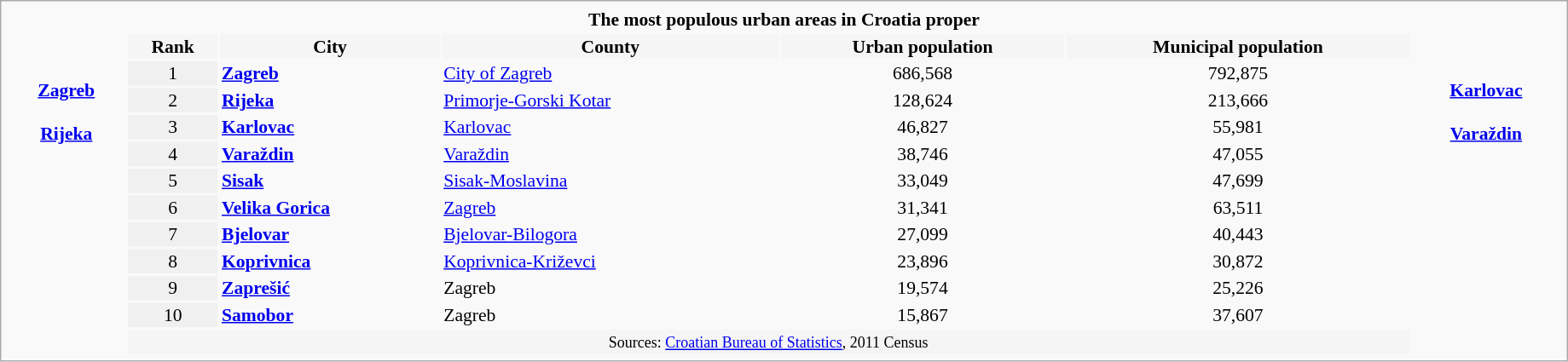<table class="infobox" style="text-align:center; width:97%; margin-right:10px; font-size:90%">
<tr>
<th style="text-align:center;" colspan="11">The most populous urban areas in Croatia proper</th>
</tr>
<tr>
<th rowspan=23 width:150><br><br><a href='#'>Zagreb</a><br>
<br><a href='#'>Rijeka</a><br></th>
<th style="text-align:center; background:#f5f5f5;">Rank</th>
<th style="text-align:center; background:#f5f5f5;">City</th>
<th style="text-align:center; background:#f5f5f5;">County</th>
<th style="text-align:center; background:#f5f5f5;">Urban population</th>
<th style="text-align:center; background:#f5f5f5;">Municipal population</th>
<th rowspan=23 width:150><br><br><a href='#'>Karlovac</a><br>
<br><a href='#'>Varaždin</a><br></th>
</tr>
<tr>
<td style="text-align:center; background:#f0f0f0;">1</td>
<td align=left><strong><a href='#'>Zagreb</a></strong></td>
<td align=left><a href='#'>City of Zagreb</a></td>
<td>686,568</td>
<td>792,875</td>
</tr>
<tr>
<td style="text-align:center; background:#f0f0f0;">2</td>
<td align=left><strong><a href='#'>Rijeka</a></strong></td>
<td align=left><a href='#'>Primorje-Gorski Kotar</a></td>
<td>128,624</td>
<td>213,666</td>
</tr>
<tr>
<td style="text-align:center; background:#f0f0f0;">3</td>
<td align=left><strong><a href='#'>Karlovac</a></strong></td>
<td align=left><a href='#'>Karlovac</a></td>
<td>46,827</td>
<td>55,981</td>
</tr>
<tr>
<td style="text-align:center; background:#f0f0f0;">4</td>
<td align=left><strong><a href='#'>Varaždin</a></strong></td>
<td align=left><a href='#'>Varaždin</a></td>
<td>38,746</td>
<td>47,055</td>
</tr>
<tr>
<td style="text-align:center; background:#f0f0f0;">5</td>
<td align=left><strong><a href='#'>Sisak</a></strong></td>
<td align=left><a href='#'>Sisak-Moslavina</a></td>
<td>33,049</td>
<td>47,699</td>
</tr>
<tr>
<td style="text-align:center; background:#f0f0f0;">6</td>
<td align=left><strong><a href='#'>Velika Gorica</a></strong></td>
<td align=left><a href='#'>Zagreb</a></td>
<td>31,341</td>
<td>63,511</td>
</tr>
<tr>
<td style="text-align:center; background:#f0f0f0;">7</td>
<td align=left><strong><a href='#'>Bjelovar</a></strong></td>
<td align=left><a href='#'>Bjelovar-Bilogora</a></td>
<td>27,099</td>
<td>40,443</td>
</tr>
<tr>
<td style="text-align:center; background:#f0f0f0;">8</td>
<td align=left><strong><a href='#'>Koprivnica</a></strong></td>
<td align=left><a href='#'>Koprivnica-Križevci</a></td>
<td>23,896</td>
<td>30,872</td>
</tr>
<tr>
<td style="text-align:center; background:#f0f0f0;">9</td>
<td align=left><strong><a href='#'>Zaprešić</a></strong></td>
<td align=left>Zagreb</td>
<td>19,574</td>
<td>25,226</td>
</tr>
<tr>
<td style="text-align:center; background:#f0f0f0;">10</td>
<td align=left><strong><a href='#'>Samobor</a></strong></td>
<td align=left>Zagreb</td>
<td>15,867</td>
<td>37,607</td>
</tr>
<tr>
<td colspan="5"  style="text-align:center; background:#f5f5f5;"><small>Sources: <a href='#'>Croatian Bureau of Statistics</a>, 2011 Census</small></td>
</tr>
</table>
